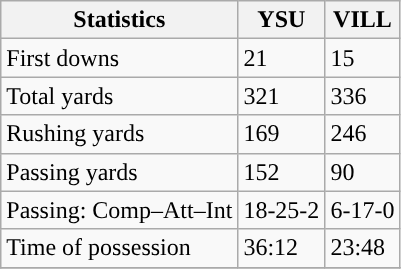<table class="wikitable" style="float: left;">
<tr>
<th>Statistics</th>
<th>YSU</th>
<th>VILL</th>
</tr>
<tr>
<td>First downs</td>
<td>21</td>
<td>15</td>
</tr>
<tr>
<td>Total yards</td>
<td>321</td>
<td>336</td>
</tr>
<tr>
<td>Rushing yards</td>
<td>169</td>
<td>246</td>
</tr>
<tr>
<td>Passing yards</td>
<td>152</td>
<td>90</td>
</tr>
<tr>
<td>Passing: Comp–Att–Int</td>
<td>18-25-2</td>
<td>6-17-0</td>
</tr>
<tr>
<td>Time of possession</td>
<td>36:12</td>
<td>23:48</td>
</tr>
<tr>
</tr>
</table>
